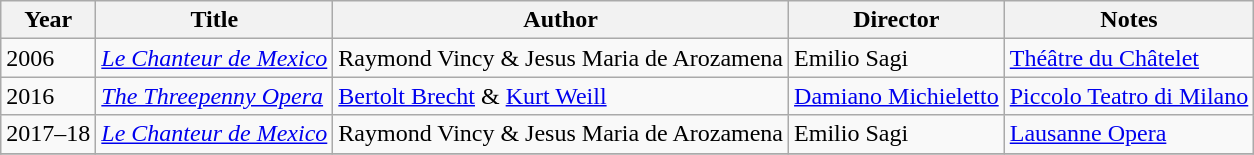<table class="wikitable">
<tr>
<th>Year</th>
<th>Title</th>
<th>Author</th>
<th>Director</th>
<th>Notes</th>
</tr>
<tr>
<td>2006</td>
<td><em><a href='#'>Le Chanteur de Mexico</a></em></td>
<td>Raymond Vincy & Jesus Maria de Arozamena</td>
<td>Emilio Sagi</td>
<td><a href='#'>Théâtre du Châtelet</a></td>
</tr>
<tr>
<td>2016</td>
<td><em><a href='#'>The Threepenny Opera</a></em></td>
<td><a href='#'>Bertolt Brecht</a> & <a href='#'>Kurt Weill</a></td>
<td><a href='#'>Damiano Michieletto</a></td>
<td><a href='#'>Piccolo Teatro di Milano</a></td>
</tr>
<tr>
<td>2017–18</td>
<td><em><a href='#'>Le Chanteur de Mexico</a></em></td>
<td>Raymond Vincy & Jesus Maria de Arozamena</td>
<td>Emilio Sagi</td>
<td><a href='#'>Lausanne Opera</a></td>
</tr>
<tr>
</tr>
</table>
